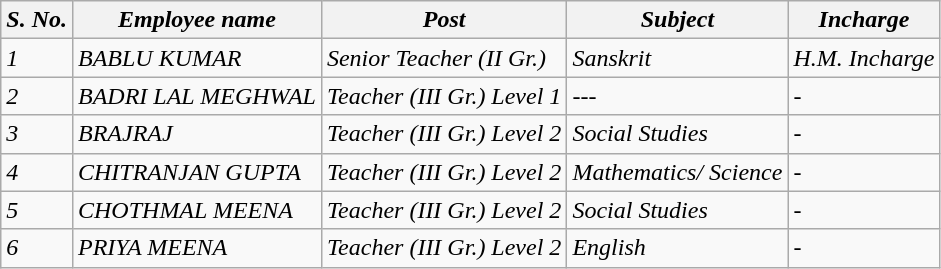<table class="wikitable">
<tr>
<th><em>S. No.</em></th>
<th><em>Employee name</em></th>
<th><em>Post</em></th>
<th><em>Subject</em></th>
<th><em>Incharge</em></th>
</tr>
<tr>
<td><em>1</em></td>
<td><em>BABLU KUMAR</em></td>
<td><em>Senior Teacher (II Gr.)</em></td>
<td><em>Sanskrit</em></td>
<td><em>H.M. Incharge</em></td>
</tr>
<tr>
<td><em>2</em></td>
<td><em>BADRI LAL MEGHWAL</em></td>
<td><em>Teacher (III Gr.) Level 1</em></td>
<td><em>---</em></td>
<td><em>-</em></td>
</tr>
<tr>
<td><em>3</em></td>
<td><em>BRAJRAJ</em></td>
<td><em>Teacher (III Gr.) Level 2</em></td>
<td><em>Social Studies</em></td>
<td><em>-</em></td>
</tr>
<tr>
<td><em>4</em></td>
<td><em>CHITRANJAN GUPTA</em></td>
<td><em>Teacher (III Gr.) Level 2</em></td>
<td><em>Mathematics/ Science</em></td>
<td><em>-</em></td>
</tr>
<tr>
<td><em>5</em></td>
<td><em>CHOTHMAL MEENA</em></td>
<td><em>Teacher (III Gr.) Level 2</em></td>
<td><em>Social Studies</em></td>
<td><em>-</em></td>
</tr>
<tr>
<td><em>6</em></td>
<td><em>PRIYA MEENA</em></td>
<td><em>Teacher (III Gr.) Level 2</em></td>
<td><em>English</em></td>
<td><em>-</em></td>
</tr>
</table>
